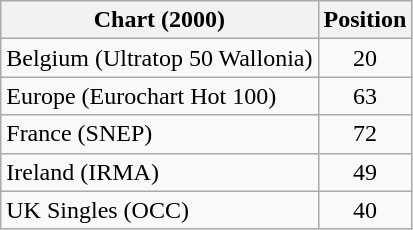<table class="wikitable sortable">
<tr>
<th>Chart (2000)</th>
<th>Position</th>
</tr>
<tr>
<td>Belgium (Ultratop 50 Wallonia)</td>
<td align="center">20</td>
</tr>
<tr>
<td>Europe (Eurochart Hot 100)</td>
<td align="center">63</td>
</tr>
<tr>
<td>France (SNEP)</td>
<td align="center">72</td>
</tr>
<tr>
<td>Ireland (IRMA)</td>
<td align="center">49</td>
</tr>
<tr>
<td>UK Singles (OCC)</td>
<td align="center">40</td>
</tr>
</table>
